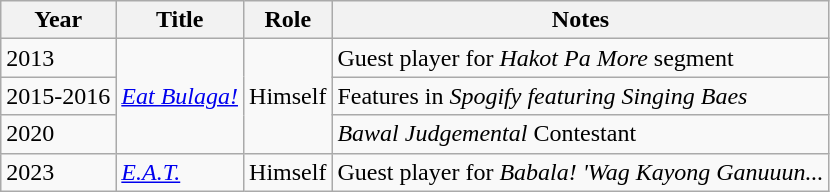<table class="wikitable">
<tr>
<th>Year</th>
<th>Title</th>
<th>Role</th>
<th>Notes</th>
</tr>
<tr>
<td>2013</td>
<td rowspan="3"><em><a href='#'>Eat Bulaga!</a></em></td>
<td rowspan="3">Himself</td>
<td>Guest player for <em>Hakot Pa More</em> segment</td>
</tr>
<tr>
<td>2015-2016</td>
<td>Features in <em>Spogify featuring Singing Baes</em></td>
</tr>
<tr>
<td>2020</td>
<td><em>Bawal Judgemental</em> Contestant</td>
</tr>
<tr>
<td>2023</td>
<td><a href='#'><em>E.A.T.</em></a></td>
<td>Himself</td>
<td>Guest player for <em>Babala! 'Wag Kayong Ganuuun...</em></td>
</tr>
</table>
